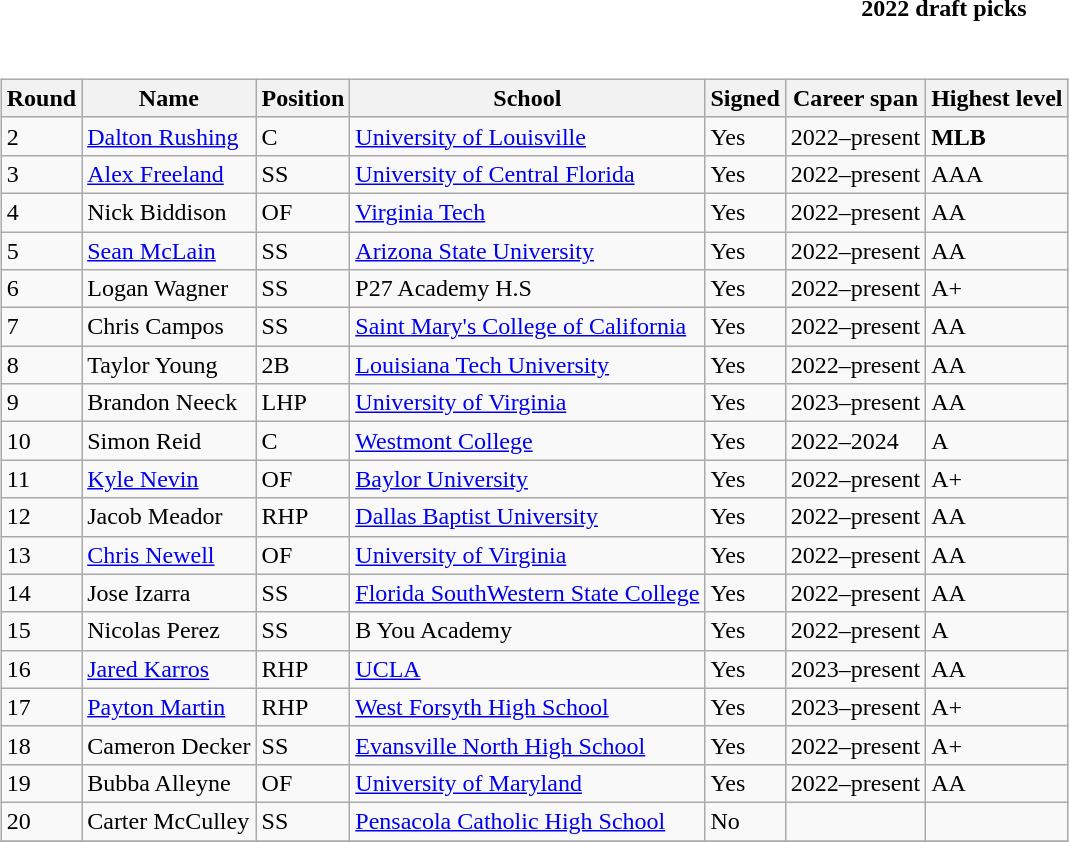<table class="toccolours collapsible collapsed" style="width:100%; background:inherit">
<tr>
<th>2022 draft picks</th>
</tr>
<tr>
<td><br><table class="wikitable">
<tr>
<th>Round</th>
<th>Name</th>
<th>Position</th>
<th>School</th>
<th>Signed</th>
<th>Career span</th>
<th>Highest level</th>
</tr>
<tr>
<td>2</td>
<td><a href='#'>Dalton Rushing</a></td>
<td>C</td>
<td><a href='#'>University of Louisville</a></td>
<td>Yes</td>
<td>2022–present</td>
<td><strong>MLB</strong></td>
</tr>
<tr>
<td>3</td>
<td><a href='#'>Alex Freeland</a></td>
<td>SS</td>
<td><a href='#'>University of Central Florida</a></td>
<td>Yes</td>
<td>2022–present</td>
<td>AAA</td>
</tr>
<tr>
<td>4</td>
<td>Nick Biddison</td>
<td>OF</td>
<td><a href='#'>Virginia Tech</a></td>
<td>Yes</td>
<td>2022–present</td>
<td>AA</td>
</tr>
<tr>
<td>5</td>
<td><a href='#'>Sean McLain</a></td>
<td>SS</td>
<td><a href='#'>Arizona State University</a></td>
<td>Yes</td>
<td>2022–present</td>
<td>AA</td>
</tr>
<tr>
<td>6</td>
<td>Logan Wagner</td>
<td>SS</td>
<td>P27 Academy H.S</td>
<td>Yes</td>
<td>2022–present</td>
<td>A+</td>
</tr>
<tr>
<td>7</td>
<td>Chris Campos</td>
<td>SS</td>
<td><a href='#'>Saint Mary's College of California</a></td>
<td>Yes</td>
<td>2022–present</td>
<td>AA</td>
</tr>
<tr>
<td>8</td>
<td>Taylor Young</td>
<td>2B</td>
<td><a href='#'>Louisiana Tech University</a></td>
<td>Yes</td>
<td>2022–present</td>
<td>AA</td>
</tr>
<tr>
<td>9</td>
<td>Brandon Neeck</td>
<td>LHP</td>
<td><a href='#'>University of Virginia</a></td>
<td>Yes</td>
<td>2023–present</td>
<td>AA</td>
</tr>
<tr>
<td>10</td>
<td>Simon Reid</td>
<td>C</td>
<td><a href='#'>Westmont College</a></td>
<td>Yes</td>
<td>2022–2024</td>
<td>A</td>
</tr>
<tr>
<td>11</td>
<td><a href='#'>Kyle Nevin</a></td>
<td>OF</td>
<td><a href='#'>Baylor University</a></td>
<td>Yes</td>
<td>2022–present</td>
<td>A+</td>
</tr>
<tr>
<td>12</td>
<td>Jacob Meador</td>
<td>RHP</td>
<td><a href='#'>Dallas Baptist University</a></td>
<td>Yes</td>
<td>2022–present</td>
<td>AA</td>
</tr>
<tr>
<td>13</td>
<td><a href='#'>Chris Newell</a></td>
<td>OF</td>
<td><a href='#'>University of Virginia</a></td>
<td>Yes</td>
<td>2022–present</td>
<td>AA</td>
</tr>
<tr>
<td>14</td>
<td>Jose Izarra</td>
<td>SS</td>
<td><a href='#'>Florida SouthWestern State College</a></td>
<td>Yes</td>
<td>2022–present</td>
<td>AA</td>
</tr>
<tr>
<td>15</td>
<td>Nicolas Perez</td>
<td>SS</td>
<td>B You Academy</td>
<td>Yes</td>
<td>2022–present</td>
<td>A</td>
</tr>
<tr>
<td>16</td>
<td><a href='#'>Jared Karros</a></td>
<td>RHP</td>
<td><a href='#'>UCLA</a></td>
<td>Yes</td>
<td>2023–present</td>
<td>AA</td>
</tr>
<tr>
<td>17</td>
<td><a href='#'>Payton Martin</a></td>
<td>RHP</td>
<td><a href='#'>West Forsyth High School</a></td>
<td>Yes</td>
<td>2023–present</td>
<td>A+</td>
</tr>
<tr>
<td>18</td>
<td>Cameron Decker</td>
<td>SS</td>
<td><a href='#'>Evansville North High School</a></td>
<td>Yes</td>
<td>2022–present</td>
<td>A+</td>
</tr>
<tr>
<td>19</td>
<td>Bubba Alleyne</td>
<td>OF</td>
<td><a href='#'>University of Maryland</a></td>
<td>Yes</td>
<td>2022–present</td>
<td>AA</td>
</tr>
<tr>
<td>20</td>
<td>Carter McCulley</td>
<td>SS</td>
<td><a href='#'>Pensacola Catholic High School</a></td>
<td>No</td>
<td></td>
<td></td>
</tr>
<tr>
</tr>
</table>
</td>
</tr>
</table>
